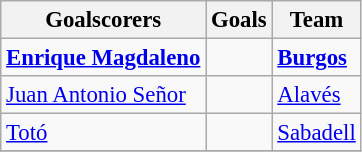<table class="wikitable sortable" style="font-size:95%;">
<tr>
<th>Goalscorers</th>
<th>Goals</th>
<th>Team</th>
</tr>
<tr>
<td> <strong><a href='#'>Enrique Magdaleno</a> </strong></td>
<td></td>
<td><strong><a href='#'>Burgos</a></strong></td>
</tr>
<tr>
<td> <a href='#'>Juan Antonio Señor</a></td>
<td></td>
<td><a href='#'>Alavés</a></td>
</tr>
<tr>
<td> <a href='#'>Totó</a></td>
<td></td>
<td><a href='#'>Sabadell</a></td>
</tr>
<tr>
</tr>
</table>
